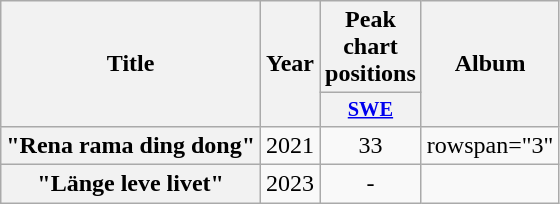<table class="wikitable plainrowheaders" style="text-align:center;">
<tr>
<th scope="col" rowspan="2">Title</th>
<th scope="col" rowspan="2">Year</th>
<th scope="col" colspan="1">Peak chart positions</th>
<th scope="col" rowspan="2">Album</th>
</tr>
<tr>
<th scope="col" style="width:3em;font-size:85%;"><a href='#'>SWE</a><br></th>
</tr>
<tr>
<th scope="row">"Rena rama ding dong"<br></th>
<td>2021</td>
<td>33</td>
<td>rowspan="3" </td>
</tr>
<tr>
<th scope="row">"Länge leve livet"<br></th>
<td>2023</td>
<td>-</td>
</tr>
</table>
